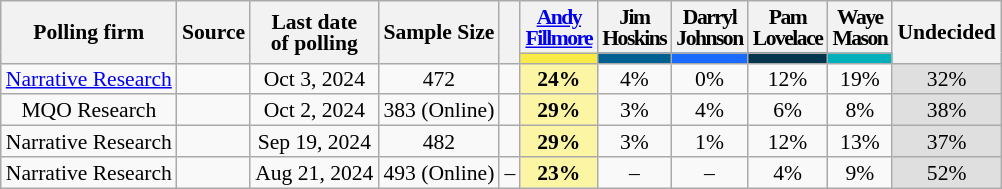<table class="wikitable sortable tpl-blanktable" style="text-align:center; line-height:14px; font-size:90%;">
<tr>
<th rowspan="2">Polling firm</th>
<th rowspan="2" class="unsortable">Source</th>
<th rowspan="2">Last date<br>of polling</th>
<th rowspan="2" class="unsortable">Sample Size</th>
<th rowspan="2"></th>
<th style="width:25px;letter-spacing:-1px;"><a href='#'>Andy Fillmore</a></th>
<th style="width:25px;letter-spacing:-1px;">Jim Hoskins</th>
<th style="width:25px;letter-spacing:-1px;">Darryl Johnson</th>
<th style="width:25px;letter-spacing:-1px;">Pam Lovelace</th>
<th style="width:25px;letter-spacing:-1px;">Waye Mason</th>
<th rowspan="2" style="width:25px;">Undecided</th>
</tr>
<tr class="sorttop">
<th style="background:#f9ea48;"></th>
<th style="background:#006091;"></th>
<th style="background:#1a6aff;"></th>
<th style="background:#03354f;"></th>
<th style="background:#00b1bb;"></th>
</tr>
<tr>
<td><a href='#'>Narrative Research</a></td>
<td></td>
<td>Oct 3, 2024</td>
<td>472</td>
<td></td>
<td style="background-color:#FCF5A4;"><strong>24%</strong></td>
<td>4%</td>
<td>0%</td>
<td>12%</td>
<td>19%</td>
<td style="background-color:#dfdfdf;">32%</td>
</tr>
<tr>
<td>MQO Research</td>
<td></td>
<td>Oct 2, 2024</td>
<td>383 (Online)</td>
<td></td>
<td style="background-color:#FCF5A4;"><strong>29%</strong></td>
<td>3%</td>
<td>4%</td>
<td>6%</td>
<td>8%</td>
<td style="background-color:#dfdfdf;">38%</td>
</tr>
<tr>
<td>Narrative Research</td>
<td></td>
<td>Sep 19, 2024</td>
<td>482</td>
<td></td>
<td style="background-color:#FCF5A4;"><strong>29%</strong></td>
<td>3%</td>
<td>1%</td>
<td>12%</td>
<td>13%</td>
<td style="background-color:#dfdfdf;">37%</td>
</tr>
<tr>
<td>Narrative Research</td>
<td></td>
<td>Aug 21, 2024</td>
<td>493 (Online)</td>
<td>–</td>
<td style="background-color:#FCF5A4;"><strong>23%</strong></td>
<td>–</td>
<td>–</td>
<td>4%</td>
<td>9%</td>
<td style="background-color:#dfdfdf;">52%</td>
</tr>
</table>
